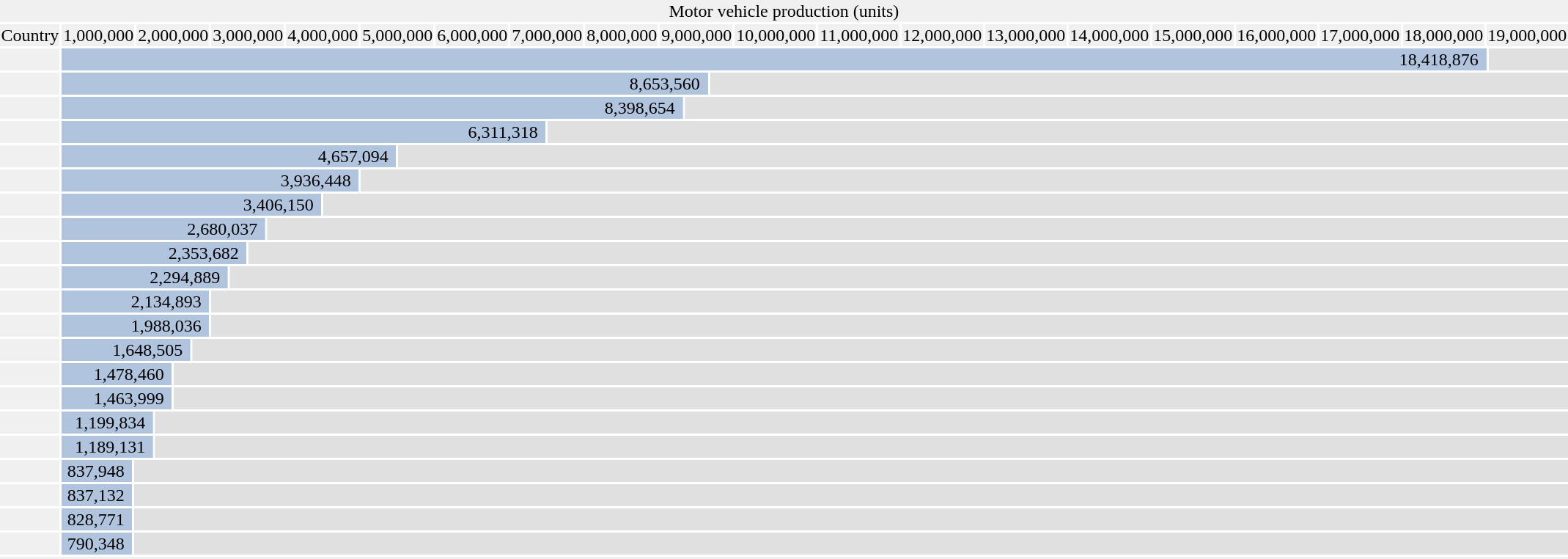<table class="toccolours nowraplinks" style="table-layout:fixed;">
<tr>
<td style="padding:0"><div><br><table style="margin:0; table-layout:fixed;">
<tr style="background:#F0F0F0">
<td style="text-align:center;" colspan="96">Motor vehicle production (units)</td>
</tr>
<tr style="background:#F0F0F0">
<td width="15%" colspan="1">Country</td>
<td width="5%" colspan="5">1,000,000</td>
<td width="5%" colspan="5">2,000,000</td>
<td width="5%" colspan="5">3,000,000</td>
<td width="5%" colspan="5">4,000,000</td>
<td width="5%" colspan="5">5,000,000</td>
<td width="5%" colspan="5">6,000,000</td>
<td width="5%" colspan="5">7,000,000</td>
<td width="5%" colspan="5">8,000,000</td>
<td width="5%" colspan="5">9,000,000</td>
<td width="5%" colspan="5">10,000,000</td>
<td width="5%" colspan="5">11,000,000</td>
<td width="5%" colspan="5">12,000,000</td>
<td width="5%" colspan="5">13,000,000</td>
<td width="5%" colspan="5">14,000,000</td>
<td width="5%" colspan="5">15,000,000</td>
<td width="5%" colspan="5">16,000,000</td>
<td width="5%" colspan="5">17,000,000</td>
<td width="5%" colspan="5">18,000,000</td>
<td width="5%" colspan="5">19,000,000</td>
</tr>
<tr style="background-color:#E0E0E0;">
<td colspan=1 style="text-align:left; background-color:#F0F0F0"></td>
<td colspan="92" style="text-align:right; background-color:#B0C4DE; padding-right:1ex">18,418,876</td>
<td colspan="3"></td>
</tr>
<tr style="background-color:#E0E0E0;">
<td colspan=1 style="text-align:left; background-color:#F0F0F0"></td>
<td colspan="43" style="text-align:right; background-color:#B0C4DE; padding-right:1ex">8,653,560</td>
<td colspan="52"></td>
</tr>
<tr style="background-color:#E0E0E0;">
<td colspan=1 style="text-align:left; background-color:#F0F0F0"></td>
<td colspan="42" style="text-align:right; background-color:#B0C4DE; padding-right:1ex">8,398,654</td>
<td colspan="53"></td>
</tr>
<tr style="background-color:#E0E0E0;">
<td colspan=1 style="text-align:left; background-color:#F0F0F0"></td>
<td colspan="32" style="text-align:right; background-color:#B0C4DE; padding-right:1ex">6,311,318</td>
<td colspan="63"></td>
</tr>
<tr style="background-color:#E0E0E0;">
<td colspan=1 style="text-align:left; background-color:#F0F0F0"></td>
<td colspan="23" style="text-align:right; background-color:#B0C4DE; padding-right:1ex">4,657,094</td>
<td colspan="72"></td>
</tr>
<tr style="background-color:#E0E0E0;">
<td colspan=1 style="text-align:left; background-color:#F0F0F0"></td>
<td colspan="20" style="text-align:right; background-color:#B0C4DE; padding-right:1ex">3,936,448</td>
<td colspan="75"></td>
</tr>
<tr style="background-color:#E0E0E0;">
<td colspan=1 style="text-align:left; background-color:#F0F0F0"></td>
<td colspan="17" style="text-align:right; background-color:#B0C4DE; padding-right:1ex">3,406,150</td>
<td colspan="78"></td>
</tr>
<tr style="background-color:#E0E0E0;">
<td colspan=1 style="text-align:left; background-color:#F0F0F0"></td>
<td colspan="13" style="text-align:right; background-color:#B0C4DE; padding-right:1ex">2,680,037</td>
<td colspan="82"></td>
</tr>
<tr style="background-color:#E0E0E0;">
<td colspan=1 style="text-align:left; background-color:#F0F0F0"></td>
<td colspan="12" style="text-align:right; background-color:#B0C4DE; padding-right:1ex">2,353,682</td>
<td colspan="83"></td>
</tr>
<tr style="background-color:#E0E0E0;">
<td colspan=1 style="text-align:left; background-color:#F0F0F0"></td>
<td colspan="11" style="text-align:right; background-color:#B0C4DE; padding-right:1ex">2,294,889</td>
<td colspan="84"></td>
</tr>
<tr style="background-color:#E0E0E0;">
<td colspan=1 style="text-align:left; background-color:#F0F0F0"></td>
<td colspan="10" style="text-align:right; background-color:#B0C4DE; padding-right:1ex">2,134,893</td>
<td colspan="85"></td>
</tr>
<tr style="background-color:#E0E0E0;">
<td colspan=1 style="text-align:left; background-color:#F0F0F0"></td>
<td colspan="10" style="text-align:right; background-color:#B0C4DE; padding-right:1ex">1,988,036</td>
<td colspan="85"></td>
</tr>
<tr style="background-color:#E0E0E0;">
<td colspan=1 style="text-align:left; background-color:#F0F0F0"></td>
<td colspan="8" style="text-align:right; background-color:#B0C4DE; padding-right:1ex">1,648,505</td>
<td colspan="87"></td>
</tr>
<tr style="background-color:#E0E0E0;">
<td colspan=1 style="text-align:left; background-color:#F0F0F0"></td>
<td colspan="7" style="text-align:right; background-color:#B0C4DE; padding-right:1ex">1,478,460</td>
<td colspan="88"></td>
</tr>
<tr style="background-color:#E0E0E0;">
<td colspan=1 style="text-align:left; background-color:#F0F0F0"></td>
<td colspan="7" style="text-align:right; background-color:#B0C4DE; padding-right:1ex">1,463,999</td>
<td colspan="88"></td>
</tr>
<tr style="background-color:#E0E0E0;">
<td colspan=1 style="text-align:left; background-color:#F0F0F0"></td>
<td colspan="6" style="text-align:right; background-color:#B0C4DE; padding-right:1ex">1,199,834</td>
<td colspan="89"></td>
</tr>
<tr style="background-color:#E0E0E0;">
<td colspan=1 style="text-align:left; background-color:#F0F0F0"></td>
<td colspan="6" style="text-align:right; background-color:#B0C4DE; padding-right:1ex">1,189,131</td>
<td colspan="89"></td>
</tr>
<tr style="background-color:#E0E0E0;">
<td colspan=1 style="text-align:left; background-color:#F0F0F0"></td>
<td colspan="4" style="text-align:right; background-color:#B0C4DE; padding-right:1ex">837,948</td>
<td colspan="91"></td>
</tr>
<tr style="background-color:#E0E0E0;">
<td colspan=1 style="text-align:left; background-color:#F0F0F0"></td>
<td colspan="4" style="text-align:right; background-color:#B0C4DE; padding-right:1ex">837,132</td>
<td colspan="91"></td>
</tr>
<tr style="background-color:#E0E0E0;">
<td colspan=1 style="text-align:left; background-color:#F0F0F0"></td>
<td colspan="4" style="text-align:right; background-color:#B0C4DE; padding-right:1ex">828,771</td>
<td colspan="91"></td>
</tr>
<tr style="background-color:#E0E0E0;">
<td colspan=1 style="text-align:left; background-color:#F0F0F0"></td>
<td colspan="4" style="text-align:right; background-color:#B0C4DE; padding-right:1ex">790,348</td>
<td colspan="91"></td>
</tr>
<tr style="background:#F0F0F0">
<td colspan="96" style="text-align:center;"></td>
</tr>
</table>
</div></td>
</tr>
</table>
